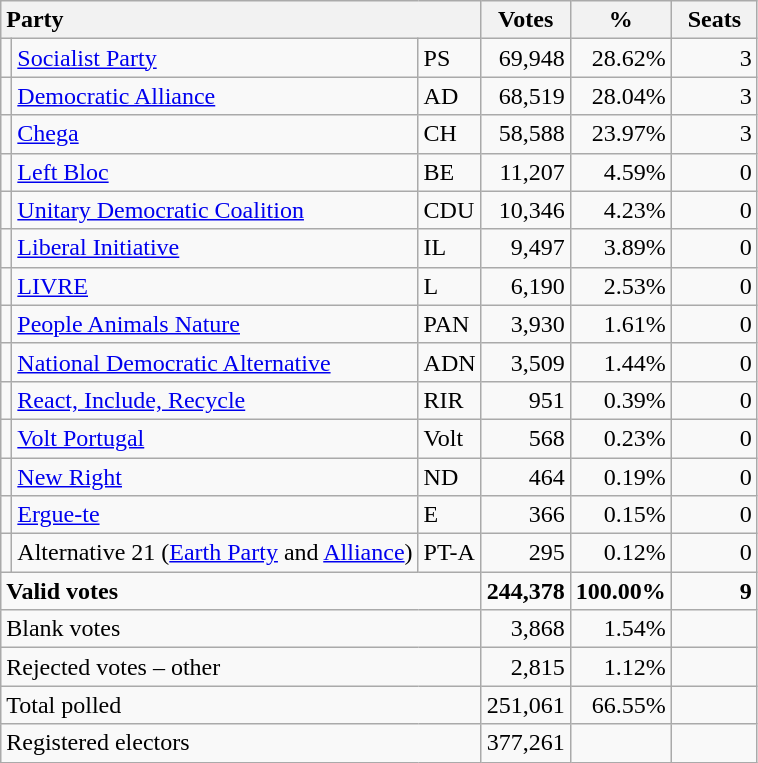<table class="wikitable" border="1" style="text-align:right;">
<tr>
<th style="text-align:left;" colspan=3>Party</th>
<th align=center width="50">Votes</th>
<th align=center width="50">%</th>
<th align=center width="50">Seats</th>
</tr>
<tr>
<td></td>
<td align=left><a href='#'>Socialist Party</a></td>
<td align=left>PS</td>
<td>69,948</td>
<td>28.62%</td>
<td>3</td>
</tr>
<tr>
<td></td>
<td align=left><a href='#'>Democratic Alliance</a></td>
<td align=left>AD</td>
<td>68,519</td>
<td>28.04%</td>
<td>3</td>
</tr>
<tr>
<td></td>
<td align=left><a href='#'>Chega</a></td>
<td align=left>CH</td>
<td>58,588</td>
<td>23.97%</td>
<td>3</td>
</tr>
<tr>
<td></td>
<td align=left><a href='#'>Left Bloc</a></td>
<td align=left>BE</td>
<td>11,207</td>
<td>4.59%</td>
<td>0</td>
</tr>
<tr>
<td></td>
<td align=left style="white-space: nowrap;"><a href='#'>Unitary Democratic Coalition</a></td>
<td align=left>CDU</td>
<td>10,346</td>
<td>4.23%</td>
<td>0</td>
</tr>
<tr>
<td></td>
<td align=left><a href='#'>Liberal Initiative</a></td>
<td align=left>IL</td>
<td>9,497</td>
<td>3.89%</td>
<td>0</td>
</tr>
<tr>
<td></td>
<td align=left><a href='#'>LIVRE</a></td>
<td align=left>L</td>
<td>6,190</td>
<td>2.53%</td>
<td>0</td>
</tr>
<tr>
<td></td>
<td align=left><a href='#'>People Animals Nature</a></td>
<td align=left>PAN</td>
<td>3,930</td>
<td>1.61%</td>
<td>0</td>
</tr>
<tr>
<td></td>
<td align=left><a href='#'>National Democratic Alternative</a></td>
<td align=left>ADN</td>
<td>3,509</td>
<td>1.44%</td>
<td>0</td>
</tr>
<tr>
<td></td>
<td align=left><a href='#'>React, Include, Recycle</a></td>
<td align=left>RIR</td>
<td>951</td>
<td>0.39%</td>
<td>0</td>
</tr>
<tr>
<td></td>
<td align=left><a href='#'>Volt Portugal</a></td>
<td align=left>Volt</td>
<td>568</td>
<td>0.23%</td>
<td>0</td>
</tr>
<tr>
<td></td>
<td align=left><a href='#'>New Right</a></td>
<td align=left>ND</td>
<td>464</td>
<td>0.19%</td>
<td>0</td>
</tr>
<tr>
<td></td>
<td align=left><a href='#'>Ergue-te</a></td>
<td align=left>E</td>
<td>366</td>
<td>0.15%</td>
<td>0</td>
</tr>
<tr>
<td></td>
<td align=left>Alternative 21 (<a href='#'>Earth Party</a> and <a href='#'>Alliance</a>)</td>
<td align=left>PT-A</td>
<td>295</td>
<td>0.12%</td>
<td>0</td>
</tr>
<tr style="font-weight:bold">
<td align=left colspan=3>Valid votes</td>
<td>244,378</td>
<td>100.00%</td>
<td>9</td>
</tr>
<tr>
<td align=left colspan=3>Blank votes</td>
<td>3,868</td>
<td>1.54%</td>
<td></td>
</tr>
<tr>
<td align=left colspan=3>Rejected votes – other</td>
<td>2,815</td>
<td>1.12%</td>
<td></td>
</tr>
<tr>
<td align=left colspan=3>Total polled</td>
<td>251,061</td>
<td>66.55%</td>
<td></td>
</tr>
<tr>
<td align=left colspan=3>Registered electors</td>
<td>377,261</td>
<td></td>
<td></td>
</tr>
</table>
